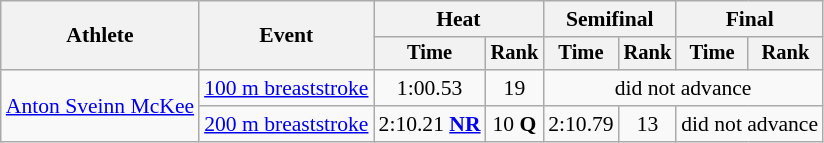<table class=wikitable style="font-size:90%">
<tr>
<th rowspan=2>Athlete</th>
<th rowspan=2>Event</th>
<th colspan="2">Heat</th>
<th colspan="2">Semifinal</th>
<th colspan="2">Final</th>
</tr>
<tr style="font-size:95%">
<th>Time</th>
<th>Rank</th>
<th>Time</th>
<th>Rank</th>
<th>Time</th>
<th>Rank</th>
</tr>
<tr align=center>
<td align=left rowspan=2><a href='#'>Anton Sveinn McKee</a></td>
<td align=left><a href='#'>100 m breaststroke</a></td>
<td>1:00.53</td>
<td>19</td>
<td colspan=4>did not advance</td>
</tr>
<tr align=center>
<td align=left><a href='#'>200 m breaststroke</a></td>
<td>2:10.21 <strong><a href='#'>NR</a></strong></td>
<td>10 <strong>Q</strong></td>
<td>2:10.79</td>
<td>13</td>
<td colspan=2>did not advance</td>
</tr>
</table>
